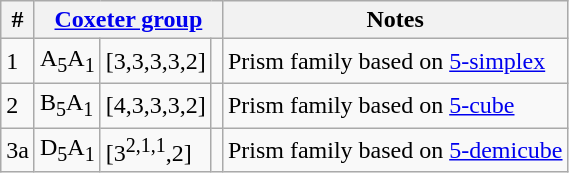<table class=wikitable>
<tr>
<th>#</th>
<th colspan=3><a href='#'>Coxeter group</a></th>
<th>Notes</th>
</tr>
<tr>
<td>1</td>
<td>A<sub>5</sub>A<sub>1</sub></td>
<td>[3,3,3,3,2]</td>
<td></td>
<td>Prism family based on <a href='#'>5-simplex</a></td>
</tr>
<tr>
<td>2</td>
<td>B<sub>5</sub>A<sub>1</sub></td>
<td>[4,3,3,3,2]</td>
<td></td>
<td>Prism family based on <a href='#'>5-cube</a></td>
</tr>
<tr>
<td>3a</td>
<td>D<sub>5</sub>A<sub>1</sub></td>
<td>[3<sup>2,1,1</sup>,2]</td>
<td></td>
<td>Prism family based on <a href='#'>5-demicube</a></td>
</tr>
</table>
